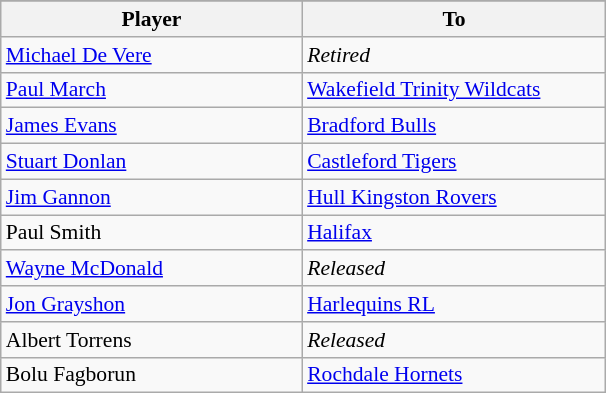<table class="wikitable" width="32%" style="font-size:90%">
<tr bgcolor="#efefef">
</tr>
<tr>
<th width="16%">Player</th>
<th width="16%">To</th>
</tr>
<tr>
<td><a href='#'>Michael De Vere</a></td>
<td><em>Retired</em></td>
</tr>
<tr>
<td><a href='#'>Paul March</a></td>
<td><a href='#'>Wakefield Trinity Wildcats</a></td>
</tr>
<tr>
<td><a href='#'>James Evans</a></td>
<td><a href='#'>Bradford Bulls</a></td>
</tr>
<tr>
<td><a href='#'>Stuart Donlan</a></td>
<td><a href='#'>Castleford Tigers</a></td>
</tr>
<tr>
<td><a href='#'>Jim Gannon</a></td>
<td><a href='#'>Hull Kingston Rovers</a></td>
</tr>
<tr>
<td>Paul Smith</td>
<td><a href='#'>Halifax</a></td>
</tr>
<tr>
<td><a href='#'>Wayne McDonald</a></td>
<td><em>Released</em></td>
</tr>
<tr>
<td><a href='#'>Jon Grayshon</a></td>
<td><a href='#'>Harlequins RL</a></td>
</tr>
<tr>
<td>Albert Torrens</td>
<td><em>Released</em></td>
</tr>
<tr>
<td>Bolu Fagborun</td>
<td><a href='#'>Rochdale Hornets</a></td>
</tr>
</table>
